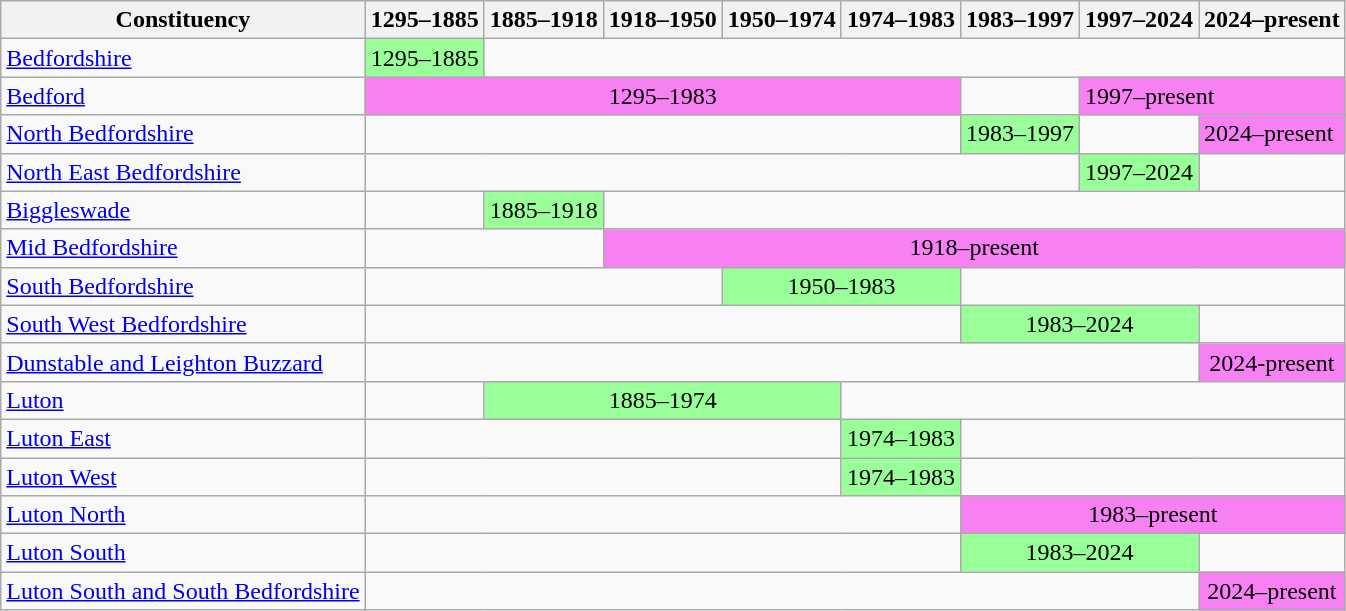<table class="wikitable">
<tr>
<th>Constituency</th>
<th>1295–1885</th>
<th>1885–1918</th>
<th>1918–1950</th>
<th>1950–1974</th>
<th>1974–1983</th>
<th>1983–1997</th>
<th>1997–2024</th>
<th>2024–present</th>
</tr>
<tr>
<td><a href='#'>Bedfordshire</a></td>
<td bgcolor="#99ff99">1295–1885</td>
<td colspan="7"></td>
</tr>
<tr>
<td><a href='#'>Bedford</a></td>
<td align="center" bgcolor="#f781f3" colspan="5">1295–1983</td>
<td></td>
<td bgcolor="#f781f3" colspan="2">1997–present</td>
</tr>
<tr>
<td><a href='#'>North Bedfordshire</a></td>
<td colspan="5"></td>
<td bgcolor="#99ff99">1983–1997</td>
<td></td>
<td bgcolor="#f781f3">2024–present</td>
</tr>
<tr>
<td><a href='#'>North East Bedfordshire</a></td>
<td colspan="6"></td>
<td align="center" bgcolor="#99ff99">1997–2024</td>
<td></td>
</tr>
<tr>
<td><a href='#'>Biggleswade</a></td>
<td></td>
<td bgcolor="#99ff99">1885–1918</td>
<td colspan="6"></td>
</tr>
<tr>
<td><a href='#'>Mid Bedfordshire</a></td>
<td colspan="2"></td>
<td align="center" bgcolor="#f781f3" colspan="6">1918–present</td>
</tr>
<tr>
<td><a href='#'>South Bedfordshire</a></td>
<td colspan="3"></td>
<td align="center" bgcolor="#99ff99" colspan="2">1950–1983</td>
<td colspan="3"></td>
</tr>
<tr>
<td><a href='#'>South West Bedfordshire</a></td>
<td colspan="5"></td>
<td align="center" bgcolor="#99ff99" colspan="2">1983–2024</td>
<td></td>
</tr>
<tr>
<td><a href='#'> Dunstable and Leighton Buzzard</a></td>
<td colspan="7"></td>
<td align="center" bgcolor="#f781f3">2024-present</td>
</tr>
<tr>
<td><a href='#'>Luton</a></td>
<td></td>
<td align="center" bgcolor="#99ff99" colspan="3">1885–1974</td>
<td colspan="4"></td>
</tr>
<tr>
<td><a href='#'>Luton East</a></td>
<td colspan="4"></td>
<td bgcolor="#99ff99">1974–1983</td>
<td colspan="3"></td>
</tr>
<tr>
<td><a href='#'>Luton West</a></td>
<td colspan="4"></td>
<td bgcolor="#99ff99">1974–1983</td>
<td colspan="3"></td>
</tr>
<tr>
<td><a href='#'>Luton North</a></td>
<td colspan="5"></td>
<td align="center" bgcolor="#f781f3" colspan="3">1983–present</td>
</tr>
<tr>
<td><a href='#'>Luton South</a></td>
<td colspan="5"></td>
<td align="center" bgcolor="#99ff99" colspan="2">1983–2024</td>
<td></td>
</tr>
<tr>
<td><a href='#'> Luton South and South Bedfordshire</a></td>
<td colspan="7"></td>
<td align="center" bgcolor="#f781f3">2024–present</td>
</tr>
</table>
